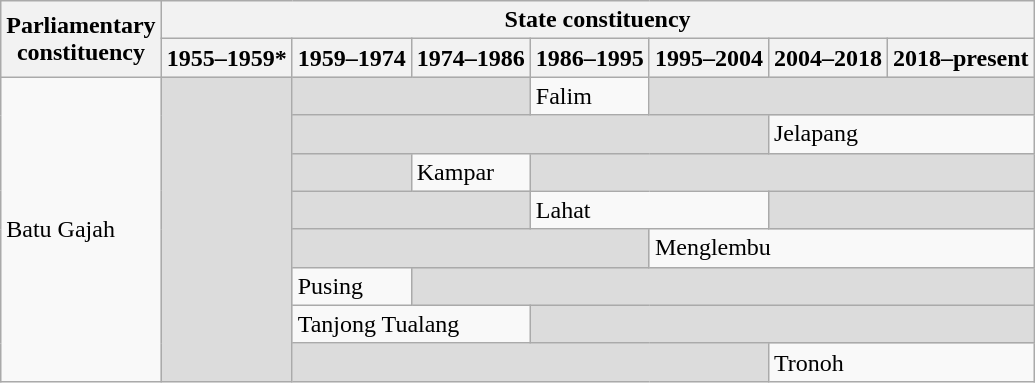<table class="wikitable">
<tr>
<th rowspan="2">Parliamentary<br>constituency</th>
<th colspan="7">State constituency</th>
</tr>
<tr>
<th>1955–1959*</th>
<th>1959–1974</th>
<th>1974–1986</th>
<th>1986–1995</th>
<th>1995–2004</th>
<th>2004–2018</th>
<th>2018–present</th>
</tr>
<tr>
<td rowspan="8">Batu Gajah</td>
<td rowspan="8" bgcolor="dcdcdc"></td>
<td colspan="2" bgcolor="dcdcdc"></td>
<td>Falim</td>
<td colspan="3" bgcolor="dcdcdc"></td>
</tr>
<tr>
<td colspan="4" bgcolor="dcdcdc"></td>
<td colspan="2">Jelapang</td>
</tr>
<tr>
<td bgcolor="dcdcdc"></td>
<td>Kampar</td>
<td colspan="4" bgcolor="dcdcdc"></td>
</tr>
<tr>
<td colspan="2" bgcolor="dcdcdc"></td>
<td colspan="2">Lahat</td>
<td colspan="2" bgcolor="dcdcdc"></td>
</tr>
<tr>
<td colspan="3" bgcolor="dcdcdc"></td>
<td colspan="3">Menglembu</td>
</tr>
<tr>
<td>Pusing</td>
<td colspan="5" bgcolor="dcdcdc"></td>
</tr>
<tr>
<td colspan="2">Tanjong Tualang</td>
<td colspan="4" bgcolor="dcdcdc"></td>
</tr>
<tr>
<td colspan="4" bgcolor="dcdcdc"></td>
<td colspan="2">Tronoh</td>
</tr>
</table>
